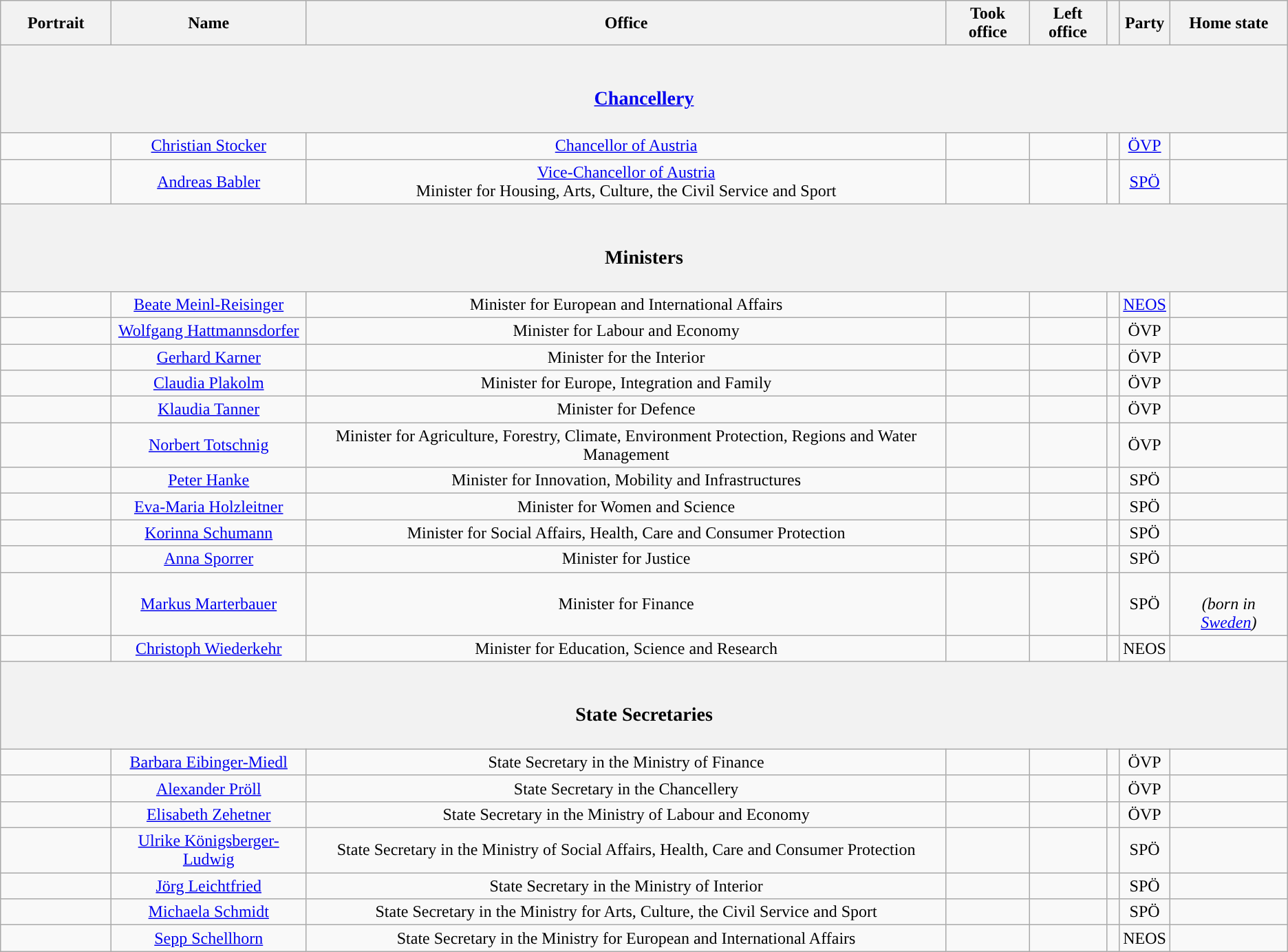<table class="wikitable sortable" style="border:#555; text-align:center; ">
<tr>
<th class="unsortable" style="width:100px;">Portrait</th>
<th>Name</th>
<th>Office</th>
<th>Took office</th>
<th>Left office</th>
<th class="unsortable" style="width:5px;"></th>
<th>Party</th>
<th>Home state</th>
</tr>
<tr>
<th colspan="8"><br><h3><a href='#'>Chancellery</a></h3></th>
</tr>
<tr>
<td></td>
<td><a href='#'>Christian Stocker</a></td>
<td><a href='#'>Chancellor of Austria</a></td>
<td></td>
<td></td>
<td style="background-color: "></td>
<td><a href='#'>ÖVP</a></td>
<td></td>
</tr>
<tr>
<td></td>
<td><a href='#'>Andreas Babler</a></td>
<td><a href='#'>Vice-Chancellor of Austria</a><br>Minister for Housing, Arts, Culture, the Civil Service and Sport</td>
<td></td>
<td></td>
<td style="background-color: "></td>
<td><a href='#'>SPÖ</a></td>
<td></td>
</tr>
<tr>
<th colspan="8"><br><h3>Ministers</h3></th>
</tr>
<tr>
<td></td>
<td><a href='#'>Beate Meinl-Reisinger</a></td>
<td>Minister for European and International Affairs</td>
<td></td>
<td></td>
<td style="background-color: "></td>
<td><a href='#'>NEOS</a></td>
<td></td>
</tr>
<tr>
<td></td>
<td><a href='#'>Wolfgang Hattmannsdorfer</a></td>
<td>Minister for Labour and Economy</td>
<td></td>
<td></td>
<td style="background-color: "></td>
<td>ÖVP</td>
<td></td>
</tr>
<tr>
<td></td>
<td><a href='#'>Gerhard Karner</a></td>
<td>Minister for the Interior</td>
<td></td>
<td></td>
<td style="background-color: "></td>
<td>ÖVP</td>
<td></td>
</tr>
<tr>
<td></td>
<td><a href='#'>Claudia Plakolm</a></td>
<td>Minister for Europe, Integration and Family</td>
<td></td>
<td></td>
<td style="background-color: "></td>
<td>ÖVP</td>
<td></td>
</tr>
<tr>
<td></td>
<td><a href='#'>Klaudia Tanner</a></td>
<td>Minister for Defence</td>
<td></td>
<td></td>
<td style="background-color: "></td>
<td>ÖVP</td>
<td></td>
</tr>
<tr>
<td></td>
<td><a href='#'>Norbert Totschnig</a></td>
<td>Minister for Agriculture, Forestry, Climate, Environment Protection, Regions and Water Management</td>
<td></td>
<td></td>
<td style="background-color: "></td>
<td>ÖVP</td>
<td></td>
</tr>
<tr>
<td></td>
<td><a href='#'>Peter Hanke</a></td>
<td>Minister for Innovation, Mobility and Infrastructures</td>
<td></td>
<td></td>
<td style="background-color: "></td>
<td>SPÖ</td>
<td></td>
</tr>
<tr>
<td></td>
<td><a href='#'>Eva-Maria Holzleitner</a></td>
<td>Minister for Women and Science</td>
<td></td>
<td></td>
<td style="background-color: "></td>
<td>SPÖ</td>
<td></td>
</tr>
<tr>
<td></td>
<td><a href='#'>Korinna Schumann</a></td>
<td>Minister for Social Affairs, Health, Care and Consumer Protection</td>
<td></td>
<td></td>
<td style="background-color: "></td>
<td>SPÖ</td>
<td></td>
</tr>
<tr>
<td></td>
<td><a href='#'>Anna Sporrer</a></td>
<td>Minister for Justice</td>
<td></td>
<td></td>
<td style="background-color: "></td>
<td>SPÖ</td>
<td></td>
</tr>
<tr>
<td></td>
<td><a href='#'>Markus Marterbauer</a></td>
<td>Minister for Finance</td>
<td></td>
<td></td>
<td style="background-color: "></td>
<td>SPÖ</td>
<td><br><em>(born in <a href='#'>Sweden</a>)</em></td>
</tr>
<tr>
<td></td>
<td><a href='#'>Christoph Wiederkehr</a></td>
<td>Minister for Education, Science and Research</td>
<td></td>
<td></td>
<td style="background-color: "></td>
<td>NEOS</td>
<td></td>
</tr>
<tr>
<th colspan="8"><br><h3>State Secretaries</h3></th>
</tr>
<tr>
<td></td>
<td><a href='#'>Barbara Eibinger-Miedl</a></td>
<td>State Secretary in the Ministry of Finance</td>
<td></td>
<td></td>
<td style="background-color: "></td>
<td>ÖVP</td>
<td></td>
</tr>
<tr>
<td></td>
<td><a href='#'>Alexander Pröll</a></td>
<td>State Secretary in the Chancellery</td>
<td></td>
<td></td>
<td style="background-color: "></td>
<td>ÖVP</td>
<td></td>
</tr>
<tr>
<td></td>
<td><a href='#'>Elisabeth Zehetner</a></td>
<td>State Secretary in the Ministry of Labour and Economy</td>
<td></td>
<td></td>
<td style="background-color: "></td>
<td>ÖVP</td>
<td></td>
</tr>
<tr>
<td></td>
<td><a href='#'>Ulrike Königsberger-Ludwig</a></td>
<td>State Secretary in the Ministry of Social Affairs, Health, Care and Consumer Protection</td>
<td></td>
<td></td>
<td style="background-color: "></td>
<td>SPÖ</td>
<td></td>
</tr>
<tr>
<td></td>
<td><a href='#'>Jörg Leichtfried</a></td>
<td>State Secretary in the Ministry of Interior</td>
<td></td>
<td></td>
<td style="background-color: "></td>
<td>SPÖ</td>
<td></td>
</tr>
<tr>
<td></td>
<td><a href='#'>Michaela Schmidt</a></td>
<td>State Secretary in the Ministry for Arts, Culture, the Civil Service and Sport</td>
<td></td>
<td></td>
<td style="background-color: "></td>
<td>SPÖ</td>
<td></td>
</tr>
<tr>
<td></td>
<td><a href='#'>Sepp Schellhorn</a></td>
<td>State Secretary in the Ministry for European and International Affairs</td>
<td></td>
<td></td>
<td style="background-color: "></td>
<td>NEOS</td>
<td></td>
</tr>
</table>
